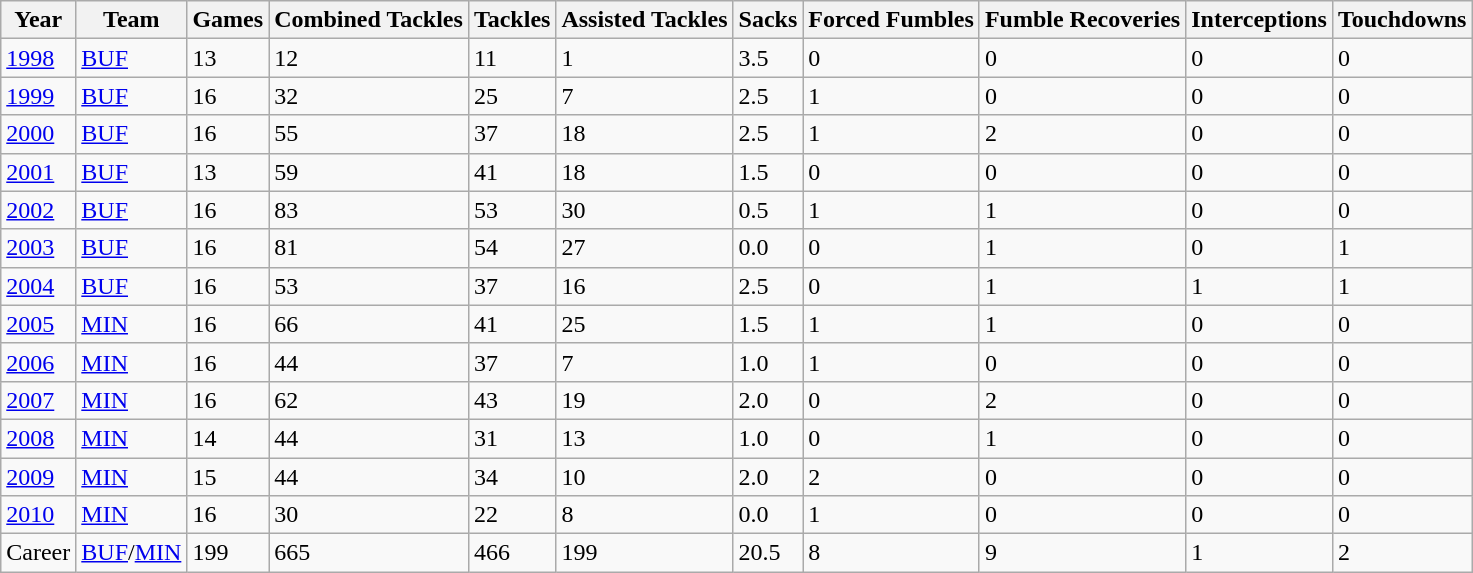<table class="wikitable">
<tr>
<th>Year</th>
<th>Team</th>
<th>Games</th>
<th>Combined Tackles</th>
<th>Tackles</th>
<th>Assisted Tackles</th>
<th>Sacks</th>
<th>Forced Fumbles</th>
<th>Fumble Recoveries</th>
<th>Interceptions</th>
<th>Touchdowns</th>
</tr>
<tr>
<td><a href='#'>1998</a></td>
<td><a href='#'>BUF</a></td>
<td>13</td>
<td>12</td>
<td>11</td>
<td>1</td>
<td>3.5</td>
<td>0</td>
<td>0</td>
<td>0</td>
<td>0</td>
</tr>
<tr>
<td><a href='#'>1999</a></td>
<td><a href='#'>BUF</a></td>
<td>16</td>
<td>32</td>
<td>25</td>
<td>7</td>
<td>2.5</td>
<td>1</td>
<td>0</td>
<td>0</td>
<td>0</td>
</tr>
<tr>
<td><a href='#'>2000</a></td>
<td><a href='#'>BUF</a></td>
<td>16</td>
<td>55</td>
<td>37</td>
<td>18</td>
<td>2.5</td>
<td>1</td>
<td>2</td>
<td>0</td>
<td>0</td>
</tr>
<tr>
<td><a href='#'>2001</a></td>
<td><a href='#'>BUF</a></td>
<td>13</td>
<td>59</td>
<td>41</td>
<td>18</td>
<td>1.5</td>
<td>0</td>
<td>0</td>
<td>0</td>
<td>0</td>
</tr>
<tr>
<td><a href='#'>2002</a></td>
<td><a href='#'>BUF</a></td>
<td>16</td>
<td>83</td>
<td>53</td>
<td>30</td>
<td>0.5</td>
<td>1</td>
<td>1</td>
<td>0</td>
<td>0</td>
</tr>
<tr>
<td><a href='#'>2003</a></td>
<td><a href='#'>BUF</a></td>
<td>16</td>
<td>81</td>
<td>54</td>
<td>27</td>
<td>0.0</td>
<td>0</td>
<td>1</td>
<td>0</td>
<td>1</td>
</tr>
<tr>
<td><a href='#'>2004</a></td>
<td><a href='#'>BUF</a></td>
<td>16</td>
<td>53</td>
<td>37</td>
<td>16</td>
<td>2.5</td>
<td>0</td>
<td>1</td>
<td>1</td>
<td>1</td>
</tr>
<tr>
<td><a href='#'>2005</a></td>
<td><a href='#'>MIN</a></td>
<td>16</td>
<td>66</td>
<td>41</td>
<td>25</td>
<td>1.5</td>
<td>1</td>
<td>1</td>
<td>0</td>
<td>0</td>
</tr>
<tr>
<td><a href='#'>2006</a></td>
<td><a href='#'>MIN</a></td>
<td>16</td>
<td>44</td>
<td>37</td>
<td>7</td>
<td>1.0</td>
<td>1</td>
<td>0</td>
<td>0</td>
<td>0</td>
</tr>
<tr>
<td><a href='#'>2007</a></td>
<td><a href='#'>MIN</a></td>
<td>16</td>
<td>62</td>
<td>43</td>
<td>19</td>
<td>2.0</td>
<td>0</td>
<td>2</td>
<td>0</td>
<td>0</td>
</tr>
<tr>
<td><a href='#'>2008</a></td>
<td><a href='#'>MIN</a></td>
<td>14</td>
<td>44</td>
<td>31</td>
<td>13</td>
<td>1.0</td>
<td>0</td>
<td>1</td>
<td>0</td>
<td>0</td>
</tr>
<tr>
<td><a href='#'>2009</a></td>
<td><a href='#'>MIN</a></td>
<td>15</td>
<td>44</td>
<td>34</td>
<td>10</td>
<td>2.0</td>
<td>2</td>
<td>0</td>
<td>0</td>
<td>0</td>
</tr>
<tr>
<td><a href='#'>2010</a></td>
<td><a href='#'>MIN</a></td>
<td>16</td>
<td>30</td>
<td>22</td>
<td>8</td>
<td>0.0</td>
<td>1</td>
<td>0</td>
<td>0</td>
<td>0</td>
</tr>
<tr>
<td>Career</td>
<td><a href='#'>BUF</a>/<a href='#'>MIN</a></td>
<td>199</td>
<td>665</td>
<td>466</td>
<td>199</td>
<td>20.5</td>
<td>8</td>
<td>9</td>
<td>1</td>
<td>2</td>
</tr>
</table>
